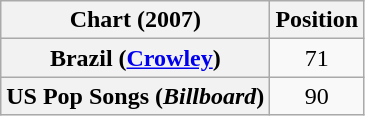<table class="wikitable sortable plainrowheaders" style="text-align:center">
<tr>
<th scope="col">Chart (2007)</th>
<th scope="col">Position</th>
</tr>
<tr>
<th scope="row">Brazil (<a href='#'>Crowley</a>)</th>
<td>71</td>
</tr>
<tr>
<th scope="row">US Pop Songs (<em>Billboard</em>)</th>
<td>90</td>
</tr>
</table>
